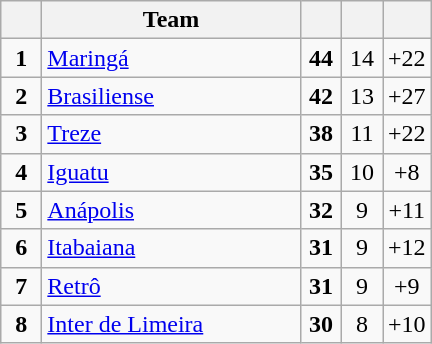<table class="wikitable" style="text-align: center;">
<tr>
<th width=20></th>
<th width=165>Team</th>
<th width=20></th>
<th width=20></th>
<th width=20></th>
</tr>
<tr>
<td><strong>1</strong></td>
<td align=left> <a href='#'>Maringá</a></td>
<td><strong>44</strong></td>
<td>14</td>
<td>+22</td>
</tr>
<tr>
<td><strong>2</strong></td>
<td align=left> <a href='#'>Brasiliense</a></td>
<td><strong>42</strong></td>
<td>13</td>
<td>+27</td>
</tr>
<tr>
<td><strong>3</strong></td>
<td align=left> <a href='#'>Treze</a></td>
<td><strong>38</strong></td>
<td>11</td>
<td>+22</td>
</tr>
<tr>
<td><strong>4</strong></td>
<td align=left> <a href='#'>Iguatu</a></td>
<td><strong>35</strong></td>
<td>10</td>
<td>+8</td>
</tr>
<tr>
<td><strong>5</strong></td>
<td align=left> <a href='#'>Anápolis</a></td>
<td><strong>32</strong></td>
<td>9</td>
<td>+11</td>
</tr>
<tr>
<td><strong>6</strong></td>
<td align=left> <a href='#'>Itabaiana</a></td>
<td><strong>31</strong></td>
<td>9</td>
<td>+12</td>
</tr>
<tr>
<td><strong>7</strong></td>
<td align=left> <a href='#'>Retrô</a></td>
<td><strong>31</strong></td>
<td>9</td>
<td>+9</td>
</tr>
<tr>
<td><strong>8</strong></td>
<td align=left> <a href='#'>Inter de Limeira</a></td>
<td><strong>30</strong></td>
<td>8</td>
<td>+10</td>
</tr>
</table>
